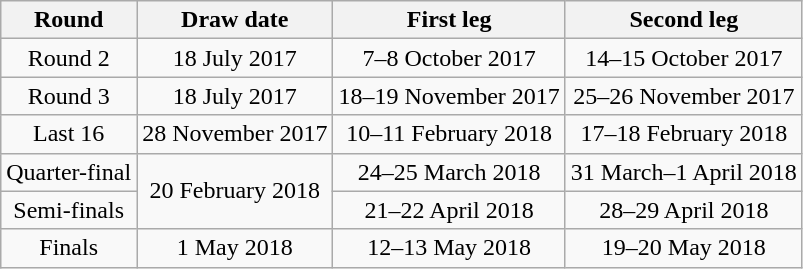<table class="wikitable" style="text-align:center">
<tr>
<th>Round</th>
<th>Draw date</th>
<th>First leg</th>
<th>Second leg</th>
</tr>
<tr>
<td>Round 2</td>
<td>18 July 2017</td>
<td>7–8 October 2017</td>
<td>14–15 October 2017</td>
</tr>
<tr>
<td>Round 3</td>
<td>18 July 2017</td>
<td>18–19 November 2017</td>
<td>25–26 November 2017</td>
</tr>
<tr>
<td>Last 16</td>
<td>28 November 2017</td>
<td>10–11 February 2018</td>
<td>17–18 February 2018</td>
</tr>
<tr>
<td>Quarter-final</td>
<td rowspan="2">20 February 2018</td>
<td>24–25 March 2018</td>
<td>31 March–1 April 2018</td>
</tr>
<tr>
<td>Semi-finals</td>
<td>21–22 April 2018</td>
<td>28–29 April 2018</td>
</tr>
<tr>
<td>Finals</td>
<td>1 May 2018</td>
<td>12–13 May 2018</td>
<td>19–20 May 2018</td>
</tr>
</table>
